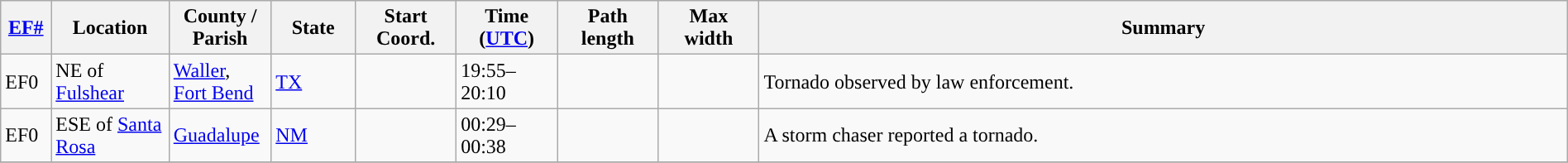<table class="wikitable sortable" style="width:100%;">
<tr>
<th scope="col"  style="width:3%; text-align:center;"><a href='#'>EF#</a></th>
<th scope="col"  style="width:7%; text-align:center;" class="unsortable">Location</th>
<th scope="col"  style="width:6%; text-align:center;" class="unsortable">County / Parish</th>
<th scope="col"  style="width:5%; text-align:center;">State</th>
<th scope="col"  style="width:6%; text-align:center;">Start Coord.</th>
<th scope="col"  style="width:6%; text-align:center;">Time (<a href='#'>UTC</a>)</th>
<th scope="col"  style="width:6%; text-align:center;">Path length</th>
<th scope="col"  style="width:6%; text-align:center;">Max width</th>
<th scope="col" class="unsortable" style="width:48%; text-align:center;">Summary</th>
</tr>
<tr>
<td>EF0</td>
<td>NE of <a href='#'>Fulshear</a></td>
<td><a href='#'>Waller</a>, <a href='#'>Fort Bend</a></td>
<td><a href='#'>TX</a></td>
<td></td>
<td>19:55–20:10</td>
<td></td>
<td></td>
<td>Tornado observed by law enforcement.</td>
</tr>
<tr>
<td>EF0</td>
<td>ESE of <a href='#'>Santa Rosa</a></td>
<td><a href='#'>Guadalupe</a></td>
<td><a href='#'>NM</a></td>
<td></td>
<td>00:29–00:38</td>
<td></td>
<td></td>
<td>A storm chaser reported a tornado.</td>
</tr>
<tr>
</tr>
</table>
